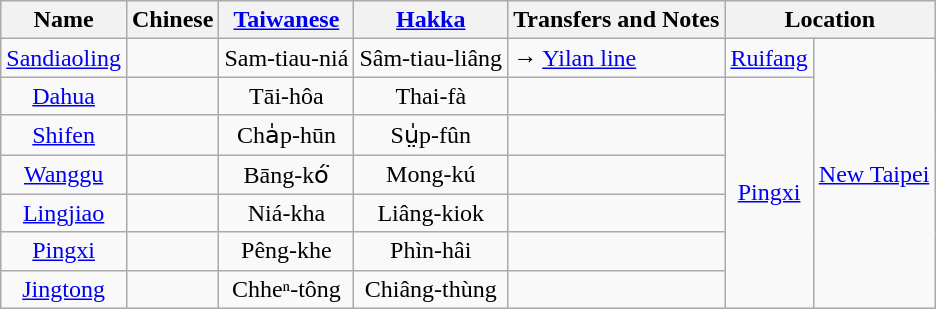<table class=wikitable style="text-align:center">
<tr>
<th>Name</th>
<th>Chinese</th>
<th><a href='#'>Taiwanese</a></th>
<th><a href='#'>Hakka</a></th>
<th>Transfers and Notes</th>
<th colspan=2>Location</th>
</tr>
<tr>
<td><a href='#'>Sandiaoling</a></td>
<td></td>
<td>Sam-tiau-niá</td>
<td>Sâm-tiau-liâng</td>
<td align=left>→  <a href='#'>Yilan line</a></td>
<td rowspan=1><a href='#'>Ruifang</a></td>
<td rowspan=7><a href='#'>New Taipei</a></td>
</tr>
<tr>
<td><a href='#'>Dahua</a></td>
<td></td>
<td>Tāi-hôa</td>
<td>Thai-fà</td>
<td align=left></td>
<td rowspan=6><a href='#'>Pingxi</a></td>
</tr>
<tr>
<td><a href='#'>Shifen</a></td>
<td></td>
<td>Cha̍p-hūn</td>
<td>Sṳ̍p-fûn</td>
<td align=left></td>
</tr>
<tr>
<td><a href='#'>Wanggu</a></td>
<td></td>
<td>Bāng-kó͘</td>
<td>Mong-kú</td>
<td align=left></td>
</tr>
<tr>
<td><a href='#'>Lingjiao</a></td>
<td></td>
<td>Niá-kha</td>
<td>Liâng-kiok</td>
<td align=left></td>
</tr>
<tr>
<td><a href='#'>Pingxi</a></td>
<td></td>
<td>Pêng-khe</td>
<td>Phìn-hâi</td>
<td align=left></td>
</tr>
<tr>
<td><a href='#'>Jingtong</a></td>
<td></td>
<td>Chheⁿ-tông</td>
<td>Chiâng-thùng</td>
<td align=left></td>
</tr>
</table>
